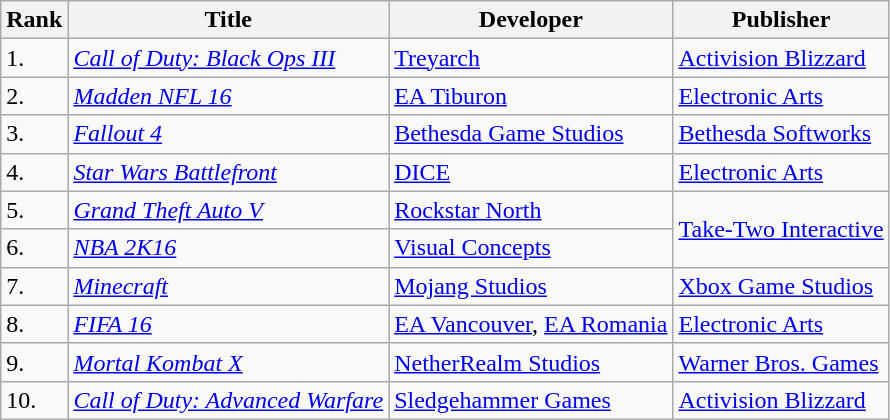<table class="wikitable">
<tr>
<th>Rank</th>
<th>Title</th>
<th>Developer</th>
<th>Publisher</th>
</tr>
<tr>
<td>1.</td>
<td><em><a href='#'>Call of Duty: Black Ops III</a></em></td>
<td><a href='#'>Treyarch</a></td>
<td><a href='#'>Activision Blizzard</a></td>
</tr>
<tr>
<td>2.</td>
<td><em><a href='#'>Madden NFL 16</a></em></td>
<td><a href='#'>EA Tiburon</a></td>
<td><a href='#'>Electronic Arts</a></td>
</tr>
<tr>
<td>3.</td>
<td><em><a href='#'>Fallout 4</a></em></td>
<td><a href='#'>Bethesda Game Studios</a></td>
<td><a href='#'>Bethesda Softworks</a></td>
</tr>
<tr>
<td>4.</td>
<td><em><a href='#'>Star Wars Battlefront</a></em></td>
<td><a href='#'>DICE</a></td>
<td><a href='#'>Electronic Arts</a></td>
</tr>
<tr>
<td>5.</td>
<td><em><a href='#'>Grand Theft Auto V</a></em></td>
<td><a href='#'>Rockstar North</a></td>
<td rowspan="2"><a href='#'>Take-Two Interactive</a></td>
</tr>
<tr>
<td>6.</td>
<td><em><a href='#'>NBA 2K16</a></em></td>
<td><a href='#'>Visual Concepts</a></td>
</tr>
<tr>
<td>7.</td>
<td><em><a href='#'>Minecraft</a></em></td>
<td><a href='#'>Mojang Studios</a></td>
<td><a href='#'>Xbox Game Studios</a></td>
</tr>
<tr>
<td>8.</td>
<td><em><a href='#'>FIFA 16</a></em></td>
<td><a href='#'>EA Vancouver</a>, <a href='#'>EA Romania</a></td>
<td><a href='#'>Electronic Arts</a></td>
</tr>
<tr>
<td>9.</td>
<td><em><a href='#'>Mortal Kombat X</a></em></td>
<td><a href='#'>NetherRealm Studios</a></td>
<td><a href='#'>Warner Bros. Games</a></td>
</tr>
<tr>
<td>10.</td>
<td><em><a href='#'>Call of Duty: Advanced Warfare</a></em></td>
<td><a href='#'>Sledgehammer Games</a></td>
<td><a href='#'>Activision Blizzard</a></td>
</tr>
</table>
